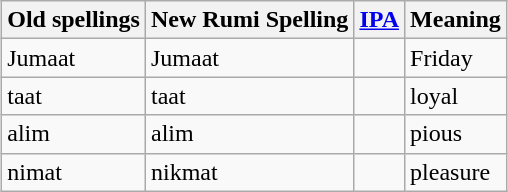<table class="wikitable" style="margin: 1em auto 1em auto;">
<tr>
<th>Old spellings</th>
<th>New Rumi Spelling</th>
<th><a href='#'>IPA</a></th>
<th>Meaning</th>
</tr>
<tr>
<td>Juma<strong></strong>at</td>
<td>Jumaat</td>
<td></td>
<td>Friday</td>
</tr>
<tr>
<td>ta<strong></strong>at</td>
<td>taat</td>
<td></td>
<td>loyal</td>
</tr>
<tr>
<td><strong></strong>alim</td>
<td>alim</td>
<td></td>
<td>pious</td>
</tr>
<tr>
<td>ni<strong></strong>mat</td>
<td>nikmat</td>
<td></td>
<td>pleasure</td>
</tr>
</table>
